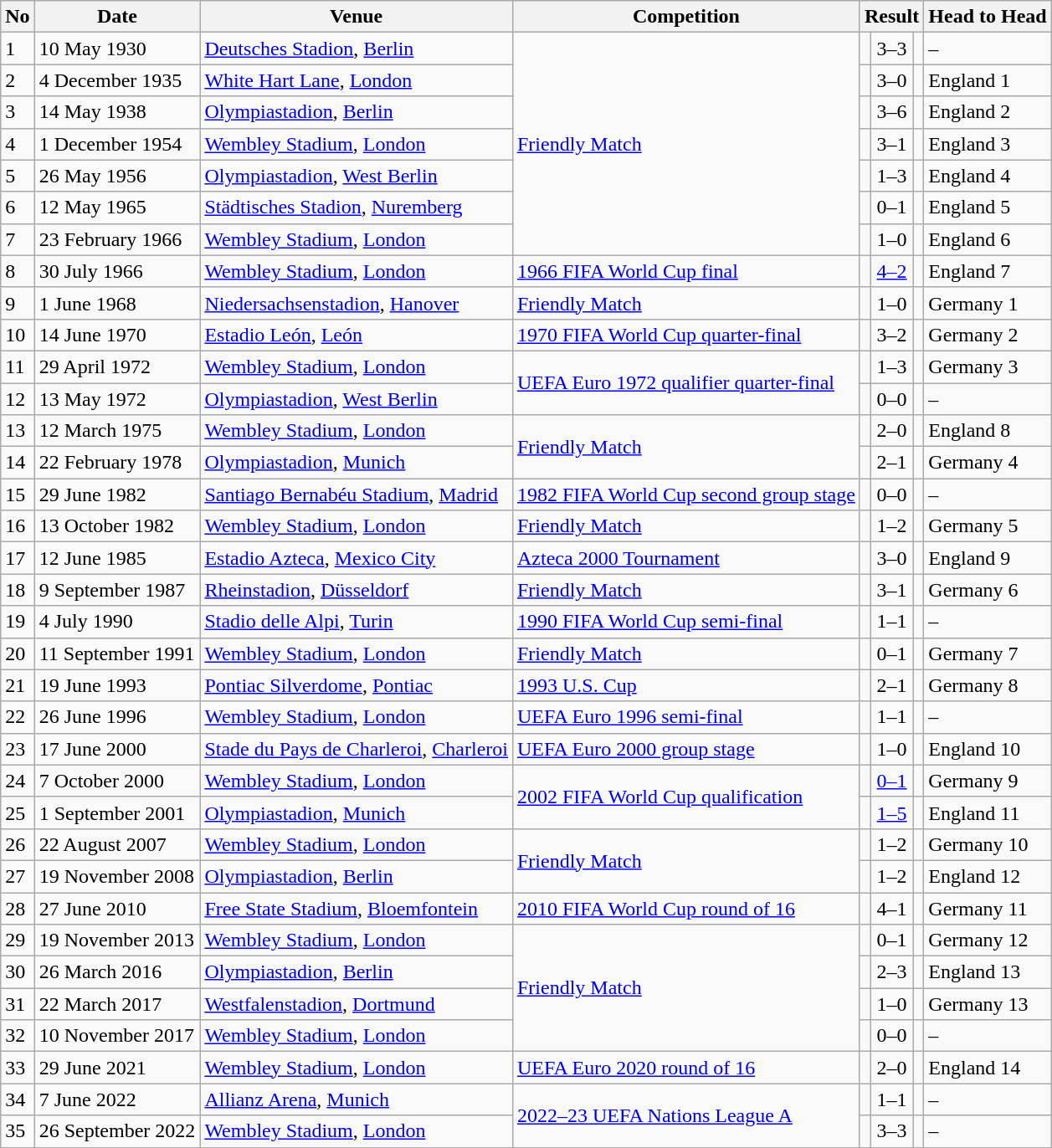<table class="sortable wikitable">
<tr>
<th>No</th>
<th>Date</th>
<th>Venue</th>
<th>Competition</th>
<th colspan=3>Result</th>
<th>Head to Head</th>
</tr>
<tr>
<td>1</td>
<td>10 May 1930</td>
<td> <a href='#'>Deutsches Stadion</a>, <a href='#'>Berlin</a></td>
<td rowspan=7><a href='#'>Friendly Match</a></td>
<td align=right></td>
<td align=center>3–3</td>
<td></td>
<td>–</td>
</tr>
<tr>
<td>2</td>
<td>4 December 1935</td>
<td> <a href='#'>White Hart Lane</a>, <a href='#'>London</a></td>
<td align=right><strong></strong></td>
<td align=center>3–0</td>
<td></td>
<td>England 1</td>
</tr>
<tr>
<td>3</td>
<td>14 May 1938</td>
<td> <a href='#'>Olympiastadion</a>, <a href='#'>Berlin</a></td>
<td align=right></td>
<td align=center>3–6</td>
<td><strong></strong></td>
<td>England 2</td>
</tr>
<tr>
<td>4</td>
<td>1 December 1954</td>
<td> <a href='#'>Wembley Stadium</a>, <a href='#'>London</a></td>
<td align=right><strong></strong></td>
<td align=center>3–1</td>
<td></td>
<td>England 3</td>
</tr>
<tr>
<td>5</td>
<td>26 May 1956</td>
<td> <a href='#'>Olympiastadion</a>, <a href='#'>West Berlin</a></td>
<td align=right></td>
<td align=center>1–3</td>
<td><strong></strong></td>
<td>England 4</td>
</tr>
<tr>
<td>6</td>
<td>12 May 1965</td>
<td> <a href='#'>Städtisches Stadion</a>, <a href='#'>Nuremberg</a></td>
<td align=right></td>
<td align=center>0–1</td>
<td><strong></strong></td>
<td>England 5</td>
</tr>
<tr>
<td>7</td>
<td>23 February 1966</td>
<td> <a href='#'>Wembley Stadium</a>, <a href='#'>London</a></td>
<td align=right><strong></strong></td>
<td align=center>1–0</td>
<td></td>
<td>England 6</td>
</tr>
<tr>
<td>8</td>
<td>30 July 1966</td>
<td> <a href='#'>Wembley Stadium</a>, <a href='#'>London</a></td>
<td><a href='#'>1966 FIFA World Cup final</a></td>
<td align=right><strong></strong></td>
<td align=center><a href='#'>4–2</a> </td>
<td></td>
<td>England 7</td>
</tr>
<tr>
<td>9</td>
<td>1 June 1968</td>
<td> <a href='#'>Niedersachsenstadion</a>, <a href='#'>Hanover</a></td>
<td><a href='#'>Friendly Match</a></td>
<td align=right><strong></strong></td>
<td align=center>1–0</td>
<td></td>
<td>Germany 1</td>
</tr>
<tr>
<td>10</td>
<td>14 June 1970</td>
<td> <a href='#'>Estadio León</a>, <a href='#'>León</a></td>
<td><a href='#'>1970 FIFA World Cup quarter-final</a></td>
<td align=right><strong></strong></td>
<td align=center>3–2 </td>
<td></td>
<td>Germany 2</td>
</tr>
<tr>
<td>11</td>
<td>29 April 1972</td>
<td> <a href='#'>Wembley Stadium</a>, <a href='#'>London</a></td>
<td rowspan=2><a href='#'>UEFA Euro 1972 qualifier quarter-final</a></td>
<td align=right></td>
<td align=center>1–3</td>
<td><strong></strong></td>
<td>Germany 3</td>
</tr>
<tr>
<td>12</td>
<td>13 May 1972</td>
<td> <a href='#'>Olympiastadion</a>, <a href='#'>West Berlin</a></td>
<td align=right></td>
<td align=center>0–0</td>
<td></td>
<td>–</td>
</tr>
<tr>
<td>13</td>
<td>12 March 1975</td>
<td> <a href='#'>Wembley Stadium</a>, <a href='#'>London</a></td>
<td rowspan=2><a href='#'>Friendly Match</a></td>
<td align=right><strong></strong></td>
<td align=center>2–0</td>
<td></td>
<td>England 8</td>
</tr>
<tr>
<td>14</td>
<td>22 February 1978</td>
<td> <a href='#'>Olympiastadion</a>, <a href='#'>Munich</a></td>
<td align=right><strong></strong></td>
<td align=center>2–1</td>
<td></td>
<td>Germany 4</td>
</tr>
<tr>
<td>15</td>
<td>29 June 1982</td>
<td> <a href='#'>Santiago Bernabéu Stadium</a>, <a href='#'>Madrid</a></td>
<td><a href='#'>1982 FIFA World Cup second group stage</a></td>
<td align=right></td>
<td align=center>0–0</td>
<td></td>
<td>–</td>
</tr>
<tr>
<td>16</td>
<td>13 October 1982</td>
<td> <a href='#'>Wembley Stadium</a>, <a href='#'>London</a></td>
<td><a href='#'>Friendly Match</a></td>
<td align=right></td>
<td align=center>1–2</td>
<td><strong></strong></td>
<td>Germany 5</td>
</tr>
<tr>
<td>17</td>
<td>12 June 1985</td>
<td> <a href='#'>Estadio Azteca</a>, <a href='#'>Mexico City</a></td>
<td><a href='#'>Azteca 2000 Tournament</a></td>
<td align=right><strong></strong></td>
<td align=center>3–0</td>
<td></td>
<td>England 9</td>
</tr>
<tr>
<td>18</td>
<td>9 September 1987</td>
<td> <a href='#'>Rheinstadion</a>, <a href='#'>Düsseldorf</a></td>
<td><a href='#'>Friendly Match</a></td>
<td align=right><strong></strong></td>
<td align=center>3–1</td>
<td></td>
<td>Germany 6</td>
</tr>
<tr>
<td>19</td>
<td>4 July 1990</td>
<td> <a href='#'>Stadio delle Alpi</a>, <a href='#'>Turin</a></td>
<td><a href='#'>1990 FIFA World Cup semi-final</a></td>
<td align=right><strong></strong></td>
<td align=center>1–1 <br></td>
<td></td>
<td>–</td>
</tr>
<tr>
<td>20</td>
<td>11 September 1991</td>
<td> <a href='#'>Wembley Stadium</a>, <a href='#'>London</a></td>
<td><a href='#'>Friendly Match</a></td>
<td align=right></td>
<td align=center>0–1</td>
<td><strong></strong></td>
<td>Germany 7</td>
</tr>
<tr>
<td>21</td>
<td>19 June 1993</td>
<td> <a href='#'>Pontiac Silverdome</a>, <a href='#'>Pontiac</a></td>
<td><a href='#'>1993 U.S. Cup</a></td>
<td align=right><strong></strong></td>
<td align=center>2–1</td>
<td></td>
<td>Germany 8</td>
</tr>
<tr>
<td>22</td>
<td>26 June 1996</td>
<td> <a href='#'>Wembley Stadium</a>, <a href='#'>London</a></td>
<td><a href='#'>UEFA Euro 1996 semi-final</a></td>
<td align=right><strong></strong></td>
<td align=center>1–1 <br></td>
<td></td>
<td>–</td>
</tr>
<tr>
<td>23</td>
<td>17 June 2000</td>
<td> <a href='#'>Stade du Pays de Charleroi</a>, <a href='#'>Charleroi</a></td>
<td><a href='#'>UEFA Euro 2000 group stage</a></td>
<td align=right><strong></strong></td>
<td align=center>1–0</td>
<td></td>
<td>England 10</td>
</tr>
<tr>
<td>24</td>
<td>7 October 2000</td>
<td> <a href='#'>Wembley Stadium</a>, <a href='#'>London</a></td>
<td rowspan=2><a href='#'>2002 FIFA World Cup qualification</a></td>
<td align=right></td>
<td align=center><a href='#'>0–1</a></td>
<td><strong></strong></td>
<td>Germany 9</td>
</tr>
<tr>
<td>25</td>
<td>1 September 2001</td>
<td> <a href='#'>Olympiastadion</a>, <a href='#'>Munich</a></td>
<td align=right></td>
<td align=center><a href='#'>1–5</a></td>
<td><strong></strong></td>
<td>England 11</td>
</tr>
<tr>
<td>26</td>
<td>22 August 2007</td>
<td> <a href='#'>Wembley Stadium</a>, <a href='#'>London</a></td>
<td rowspan=2><a href='#'>Friendly Match</a></td>
<td align=right></td>
<td align=center>1–2</td>
<td><strong></strong></td>
<td>Germany 10</td>
</tr>
<tr>
<td>27</td>
<td>19 November 2008</td>
<td> <a href='#'>Olympiastadion</a>, <a href='#'>Berlin</a></td>
<td align=right></td>
<td align=center>1–2</td>
<td><strong></strong></td>
<td>England 12</td>
</tr>
<tr>
<td>28</td>
<td>27 June 2010</td>
<td> <a href='#'>Free State Stadium</a>, <a href='#'>Bloemfontein</a></td>
<td><a href='#'>2010 FIFA World Cup round of 16</a></td>
<td align=right><strong></strong></td>
<td align=center>4–1</td>
<td></td>
<td>Germany 11</td>
</tr>
<tr>
<td>29</td>
<td>19 November 2013</td>
<td> <a href='#'>Wembley Stadium</a>, <a href='#'>London</a></td>
<td rowspan=4><a href='#'>Friendly Match</a></td>
<td align=right></td>
<td align=center>0–1</td>
<td><strong></strong></td>
<td>Germany 12</td>
</tr>
<tr>
<td>30</td>
<td>26 March 2016</td>
<td> <a href='#'>Olympiastadion</a>, <a href='#'>Berlin</a></td>
<td align=right></td>
<td align=center>2–3</td>
<td><strong></strong></td>
<td>England 13</td>
</tr>
<tr>
<td>31</td>
<td>22 March 2017</td>
<td> <a href='#'>Westfalenstadion</a>, <a href='#'>Dortmund</a></td>
<td align=right><strong></strong></td>
<td align=center>1–0</td>
<td></td>
<td>Germany 13</td>
</tr>
<tr>
<td>32</td>
<td>10 November 2017</td>
<td> <a href='#'>Wembley Stadium</a>, <a href='#'>London</a></td>
<td align=right></td>
<td align=center>0–0</td>
<td></td>
<td>–</td>
</tr>
<tr>
<td>33</td>
<td>29 June 2021</td>
<td> <a href='#'>Wembley Stadium</a>, <a href='#'>London</a></td>
<td><a href='#'>UEFA Euro 2020 round of 16</a></td>
<td align=right><strong></strong></td>
<td align=center>2–0</td>
<td></td>
<td>England 14</td>
</tr>
<tr>
<td>34</td>
<td>7 June 2022</td>
<td> <a href='#'>Allianz Arena</a>, <a href='#'>Munich</a></td>
<td rowspan=2><a href='#'>2022–23 UEFA Nations League A</a></td>
<td align=right></td>
<td align=center>1–1</td>
<td></td>
<td>–</td>
</tr>
<tr>
<td>35</td>
<td>26 September 2022</td>
<td> <a href='#'>Wembley Stadium</a>, <a href='#'>London</a></td>
<td align=right></td>
<td align=center>3–3</td>
<td></td>
<td>–</td>
</tr>
<tr>
</tr>
</table>
